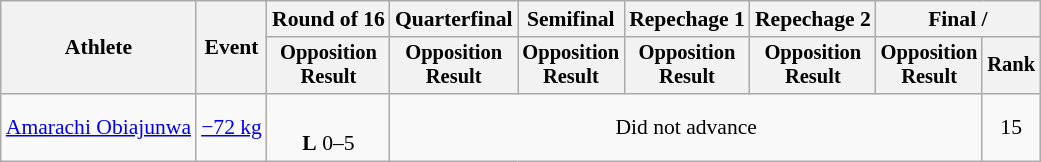<table class="wikitable" style="font-size:90%">
<tr>
<th rowspan="2">Athlete</th>
<th rowspan="2">Event</th>
<th>Round of 16</th>
<th>Quarterfinal</th>
<th>Semifinal</th>
<th>Repechage 1</th>
<th>Repechage 2</th>
<th colspan=2>Final / </th>
</tr>
<tr style="font-size: 95%">
<th>Opposition<br>Result</th>
<th>Opposition<br>Result</th>
<th>Opposition<br>Result</th>
<th>Opposition<br>Result</th>
<th>Opposition<br>Result</th>
<th>Opposition<br>Result</th>
<th>Rank</th>
</tr>
<tr align=center>
<td align=left><a href='#'>Amarachi Obiajunwa</a></td>
<td align=left><a href='#'>−72 kg</a></td>
<td><br><strong>L</strong> 0–5 <sup></sup></td>
<td colspan=5>Did not advance</td>
<td>15</td>
</tr>
</table>
